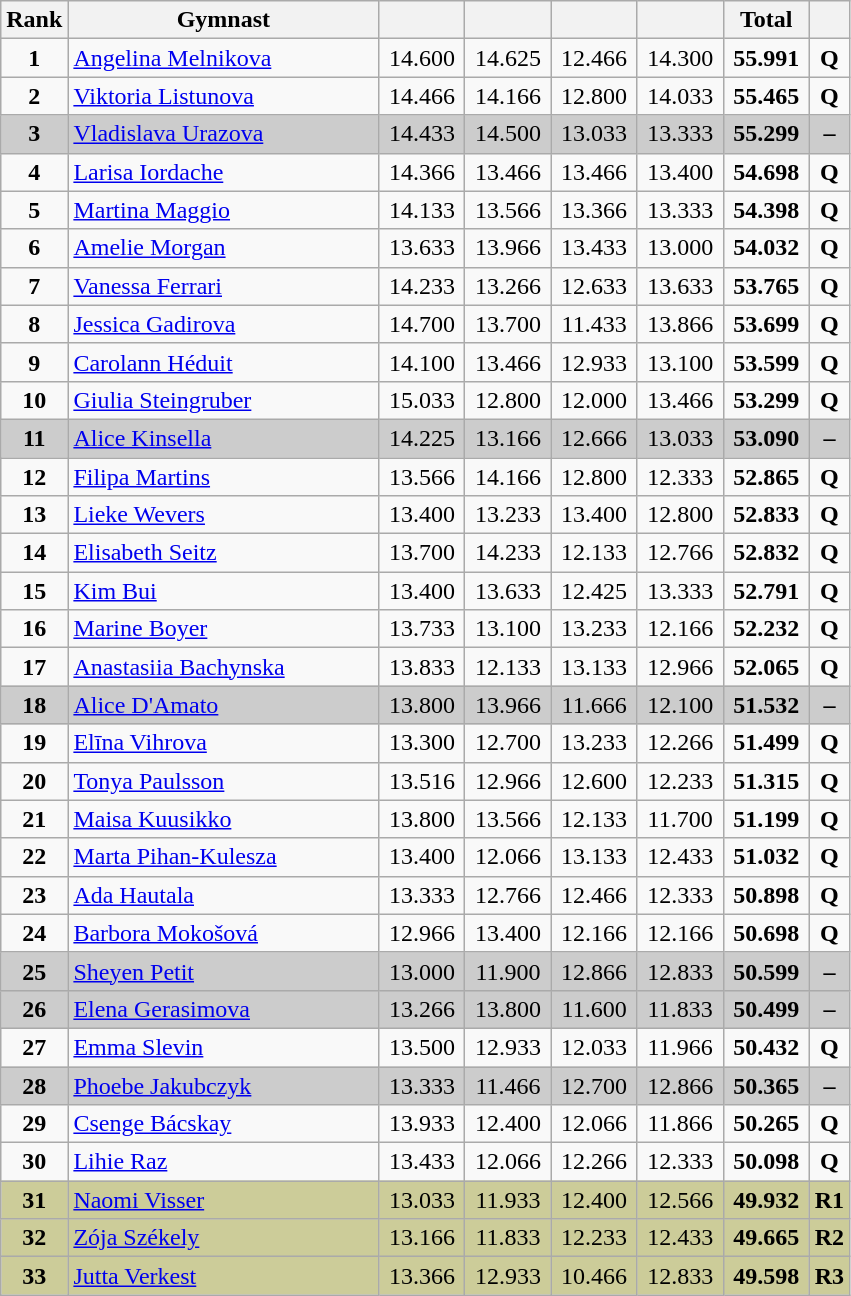<table class="wikitable sortable" style="text-align:center; font-size:100%">
<tr>
<th scope="col" style="width:15px;">Rank</th>
<th scope="col" style="width:200px;">Gymnast</th>
<th scope="col" style="width:50px;"></th>
<th scope="col" style="width:50px;"></th>
<th scope="col" style="width:50px;"></th>
<th scope="col" style="width:50px;"></th>
<th scope="col" style="width:50px;">Total</th>
<th scope="col" style="width:15px;"></th>
</tr>
<tr>
<td scope="row" style="text-align:center;"><strong>1</strong></td>
<td style="text-align:left;"> <a href='#'>Angelina Melnikova</a></td>
<td>14.600</td>
<td>14.625</td>
<td>12.466</td>
<td>14.300</td>
<td><strong>55.991</strong></td>
<td><strong>Q</strong></td>
</tr>
<tr>
<td scope="row" style="text-align:center;"><strong>2</strong></td>
<td style="text-align:left;"> <a href='#'>Viktoria Listunova</a></td>
<td>14.466</td>
<td>14.166</td>
<td>12.800</td>
<td>14.033</td>
<td><strong>55.465</strong></td>
<td><strong>Q</strong></td>
</tr>
<tr style="background:#cccccc;">
<td scope="row" style="text-align:center;"><strong>3</strong></td>
<td style="text-align:left;"> <a href='#'>Vladislava Urazova</a></td>
<td>14.433</td>
<td>14.500</td>
<td>13.033</td>
<td>13.333</td>
<td><strong>55.299</strong></td>
<td><strong>–</strong></td>
</tr>
<tr>
<td scope="row" style="text-align:center;"><strong>4</strong></td>
<td style="text-align:left;"> <a href='#'>Larisa Iordache</a></td>
<td>14.366</td>
<td>13.466</td>
<td>13.466</td>
<td>13.400</td>
<td><strong>54.698</strong></td>
<td><strong>Q</strong></td>
</tr>
<tr>
<td scope="row" style="text-align:center;"><strong>5</strong></td>
<td style="text-align:left;"> <a href='#'>Martina Maggio</a></td>
<td>14.133</td>
<td>13.566</td>
<td>13.366</td>
<td>13.333</td>
<td><strong>54.398</strong></td>
<td><strong>Q</strong></td>
</tr>
<tr>
<td scope="row" style="text-align:center;"><strong>6</strong></td>
<td style="text-align:left;"> <a href='#'>Amelie Morgan</a></td>
<td>13.633</td>
<td>13.966</td>
<td>13.433</td>
<td>13.000</td>
<td><strong>54.032</strong></td>
<td><strong>Q</strong></td>
</tr>
<tr>
<td scope="row" style="text-align:center;"><strong>7</strong></td>
<td style="text-align:left;"> <a href='#'>Vanessa Ferrari</a></td>
<td>14.233</td>
<td>13.266</td>
<td>12.633</td>
<td>13.633</td>
<td><strong>53.765</strong></td>
<td><strong>Q</strong></td>
</tr>
<tr>
<td scope="row" style="text-align:center;"><strong>8</strong></td>
<td style="text-align:left;"> <a href='#'>Jessica Gadirova</a></td>
<td>14.700</td>
<td>13.700</td>
<td>11.433</td>
<td>13.866</td>
<td><strong>53.699</strong></td>
<td><strong>Q</strong></td>
</tr>
<tr>
<td scope="row" style="text-align:center;"><strong>9</strong></td>
<td style="text-align:left;"> <a href='#'>Carolann Héduit</a></td>
<td>14.100</td>
<td>13.466</td>
<td>12.933</td>
<td>13.100</td>
<td><strong>53.599</strong></td>
<td><strong>Q</strong></td>
</tr>
<tr>
<td scope="row" style="text-align:center;"><strong>10</strong></td>
<td style="text-align:left;"> <a href='#'>Giulia Steingruber</a></td>
<td>15.033</td>
<td>12.800</td>
<td>12.000</td>
<td>13.466</td>
<td><strong>53.299</strong></td>
<td><strong>Q</strong></td>
</tr>
<tr style="background:#cccccc;">
<td scope="row" style="text-align:center;"><strong>11</strong></td>
<td style="text-align:left;"> <a href='#'>Alice Kinsella</a></td>
<td>14.225</td>
<td>13.166</td>
<td>12.666</td>
<td>13.033</td>
<td><strong>53.090</strong></td>
<td><strong>–</strong></td>
</tr>
<tr>
<td scope="row" style="text-align:center;"><strong>12</strong></td>
<td style="text-align:left;"> <a href='#'>Filipa Martins</a></td>
<td>13.566</td>
<td>14.166</td>
<td>12.800</td>
<td>12.333</td>
<td><strong>52.865</strong></td>
<td><strong>Q</strong></td>
</tr>
<tr>
<td scope="row" style="text-align:center;"><strong>13</strong></td>
<td style="text-align:left;"> <a href='#'>Lieke Wevers</a></td>
<td>13.400</td>
<td>13.233</td>
<td>13.400</td>
<td>12.800</td>
<td><strong>52.833</strong></td>
<td><strong>Q</strong></td>
</tr>
<tr>
<td scope="row" style="text-align:center;"><strong>14</strong></td>
<td style="text-align:left;"> <a href='#'>Elisabeth Seitz</a></td>
<td>13.700</td>
<td>14.233</td>
<td>12.133</td>
<td>12.766</td>
<td><strong>52.832</strong></td>
<td><strong>Q</strong></td>
</tr>
<tr>
<td scope="row" style="text-align:center;"><strong>15</strong></td>
<td style="text-align:left;"> <a href='#'>Kim Bui</a></td>
<td>13.400</td>
<td>13.633</td>
<td>12.425</td>
<td>13.333</td>
<td><strong>52.791</strong></td>
<td><strong>Q</strong></td>
</tr>
<tr>
<td scope="row" style="text-align:center;"><strong>16</strong></td>
<td style="text-align:left;"> <a href='#'>Marine Boyer</a></td>
<td>13.733</td>
<td>13.100</td>
<td>13.233</td>
<td>12.166</td>
<td><strong>52.232</strong></td>
<td><strong>Q</strong></td>
</tr>
<tr>
<td scope="row" style="text-align:center;"><strong>17</strong></td>
<td style="text-align:left;"> <a href='#'>Anastasiia Bachynska</a></td>
<td>13.833</td>
<td>12.133</td>
<td>13.133</td>
<td>12.966</td>
<td><strong>52.065</strong></td>
<td><strong>Q</strong></td>
</tr>
<tr style="background:#cccccc;">
<td scope="row" style="text-align:center;"><strong>18</strong></td>
<td style="text-align:left;"> <a href='#'>Alice D'Amato</a></td>
<td>13.800</td>
<td>13.966</td>
<td>11.666</td>
<td>12.100</td>
<td><strong>51.532</strong></td>
<td><strong>–</strong></td>
</tr>
<tr>
<td scope="row" style="text-align:center;"><strong>19</strong></td>
<td style="text-align:left;"> <a href='#'>Elīna Vihrova</a></td>
<td>13.300</td>
<td>12.700</td>
<td>13.233</td>
<td>12.266</td>
<td><strong>51.499</strong></td>
<td><strong>Q</strong></td>
</tr>
<tr>
<td scope="row" style="text-align:center;"><strong>20</strong></td>
<td style="text-align:left;"> <a href='#'>Tonya Paulsson</a></td>
<td>13.516</td>
<td>12.966</td>
<td>12.600</td>
<td>12.233</td>
<td><strong>51.315</strong></td>
<td><strong>Q</strong></td>
</tr>
<tr>
<td scope="row" style="text-align:center;"><strong>21</strong></td>
<td style="text-align:left;"> <a href='#'>Maisa Kuusikko</a></td>
<td>13.800</td>
<td>13.566</td>
<td>12.133</td>
<td>11.700</td>
<td><strong>51.199</strong></td>
<td><strong>Q</strong></td>
</tr>
<tr>
<td scope="row" style="text-align:center;"><strong>22</strong></td>
<td style="text-align:left;"> <a href='#'>Marta Pihan-Kulesza</a></td>
<td>13.400</td>
<td>12.066</td>
<td>13.133</td>
<td>12.433</td>
<td><strong>51.032</strong></td>
<td><strong>Q</strong></td>
</tr>
<tr>
<td scope="row" style="text-align:center;"><strong>23</strong></td>
<td style="text-align:left;"> <a href='#'>Ada Hautala</a></td>
<td>13.333</td>
<td>12.766</td>
<td>12.466</td>
<td>12.333</td>
<td><strong>50.898</strong></td>
<td><strong>Q</strong></td>
</tr>
<tr>
<td scope="row" style="text-align:center;"><strong>24</strong></td>
<td style="text-align:left;"> <a href='#'>Barbora Mokošová</a></td>
<td>12.966</td>
<td>13.400</td>
<td>12.166</td>
<td>12.166</td>
<td><strong>50.698</strong></td>
<td><strong>Q</strong></td>
</tr>
<tr style="background:#cccccc;">
<td scope="row" style="text-align:center;"><strong>25</strong></td>
<td style="text-align:left;"> <a href='#'>Sheyen Petit</a></td>
<td>13.000</td>
<td>11.900</td>
<td>12.866</td>
<td>12.833</td>
<td><strong>50.599</strong></td>
<td><strong>–</strong></td>
</tr>
<tr style="background:#cccccc;">
<td scope="row" style="text-align:center;"><strong>26</strong></td>
<td style="text-align:left;"> <a href='#'>Elena Gerasimova</a></td>
<td>13.266</td>
<td>13.800</td>
<td>11.600</td>
<td>11.833</td>
<td><strong>50.499</strong></td>
<td><strong>–</strong></td>
</tr>
<tr>
<td scope="row" style="text-align:center;"><strong>27</strong></td>
<td style="text-align:left;"> <a href='#'>Emma Slevin</a></td>
<td>13.500</td>
<td>12.933</td>
<td>12.033</td>
<td>11.966</td>
<td><strong>50.432</strong></td>
<td><strong>Q</strong></td>
</tr>
<tr style="background:#cccccc;">
<td scope="row" style="text-align:center;"><strong>28</strong></td>
<td style="text-align:left;"> <a href='#'>Phoebe Jakubczyk</a></td>
<td>13.333</td>
<td>11.466</td>
<td>12.700</td>
<td>12.866</td>
<td><strong>50.365</strong></td>
<td><strong>–</strong></td>
</tr>
<tr>
<td scope="row" style="text-align:center;"><strong>29</strong></td>
<td style="text-align:left;"> <a href='#'>Csenge Bácskay</a></td>
<td>13.933</td>
<td>12.400</td>
<td>12.066</td>
<td>11.866</td>
<td><strong>50.265</strong></td>
<td><strong>Q</strong></td>
</tr>
<tr>
<td scope="row" style="text-align:center;"><strong>30</strong></td>
<td style="text-align:left;"> <a href='#'>Lihie Raz</a></td>
<td>13.433</td>
<td>12.066</td>
<td>12.266</td>
<td>12.333</td>
<td><strong>50.098</strong></td>
<td><strong>Q</strong></td>
</tr>
<tr style="background:#cccc99;">
<td scope="row" style="text-align:center;"><strong>31</strong></td>
<td style="text-align:left;"> <a href='#'>Naomi Visser</a></td>
<td>13.033</td>
<td>11.933</td>
<td>12.400</td>
<td>12.566</td>
<td><strong>49.932</strong></td>
<td><strong>R1</strong></td>
</tr>
<tr style="background:#cccc99;">
<td scope="row" style="text-align:center;"><strong>32</strong></td>
<td style="text-align:left;"> <a href='#'>Zója Székely</a></td>
<td>13.166</td>
<td>11.833</td>
<td>12.233</td>
<td>12.433</td>
<td><strong>49.665</strong></td>
<td><strong>R2</strong></td>
</tr>
<tr style="background:#cccc99;">
<td scope="row" style="text-align:center;"><strong>33</strong></td>
<td style="text-align:left;"> <a href='#'>Jutta Verkest</a></td>
<td>13.366</td>
<td>12.933</td>
<td>10.466</td>
<td>12.833</td>
<td><strong>49.598</strong></td>
<td><strong>R3</strong></td>
</tr>
</table>
